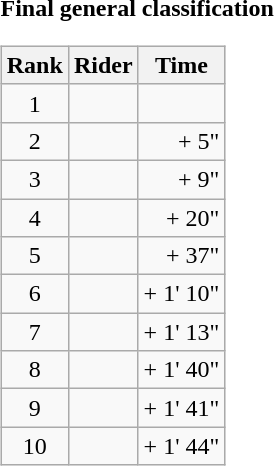<table>
<tr>
<td><strong>Final general classification</strong><br><table class="wikitable">
<tr>
<th scope="col">Rank</th>
<th scope="col">Rider</th>
<th scope="col">Time</th>
</tr>
<tr>
<td style="text-align:center;">1</td>
<td></td>
<td style="text-align:right;"></td>
</tr>
<tr>
<td style="text-align:center;">2</td>
<td></td>
<td style="text-align:right;">+ 5"</td>
</tr>
<tr>
<td style="text-align:center;">3</td>
<td></td>
<td style="text-align:right;">+ 9"</td>
</tr>
<tr>
<td style="text-align:center;">4</td>
<td></td>
<td style="text-align:right;">+ 20"</td>
</tr>
<tr>
<td style="text-align:center;">5</td>
<td></td>
<td style="text-align:right;">+ 37"</td>
</tr>
<tr>
<td style="text-align:center;">6</td>
<td></td>
<td style="text-align:right;">+ 1' 10"</td>
</tr>
<tr>
<td style="text-align:center;">7</td>
<td></td>
<td style="text-align:right;">+ 1' 13"</td>
</tr>
<tr>
<td style="text-align:center;">8</td>
<td></td>
<td style="text-align:right;">+ 1' 40"</td>
</tr>
<tr>
<td style="text-align:center;">9</td>
<td></td>
<td style="text-align:right;">+ 1' 41"</td>
</tr>
<tr>
<td style="text-align:center;">10</td>
<td></td>
<td style="text-align:right;">+ 1' 44"</td>
</tr>
</table>
</td>
</tr>
</table>
